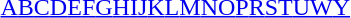<table id="toc" class="toc" summary="Class">
<tr>
<th></th>
</tr>
<tr>
<td style="text-align:center;"><a href='#'>A</a><a href='#'>B</a><a href='#'>C</a><a href='#'>D</a><a href='#'>E</a><a href='#'>F</a><a href='#'>G</a><a href='#'>H</a><a href='#'>I</a><a href='#'>J</a><a href='#'>K</a><a href='#'>L</a><a href='#'>M</a><a href='#'>N</a><a href='#'>O</a><a href='#'>P</a><a href='#'>R</a><a href='#'>S</a><a href='#'>T</a><a href='#'>U</a><a href='#'>W</a><a href='#'>Y</a></td>
</tr>
</table>
